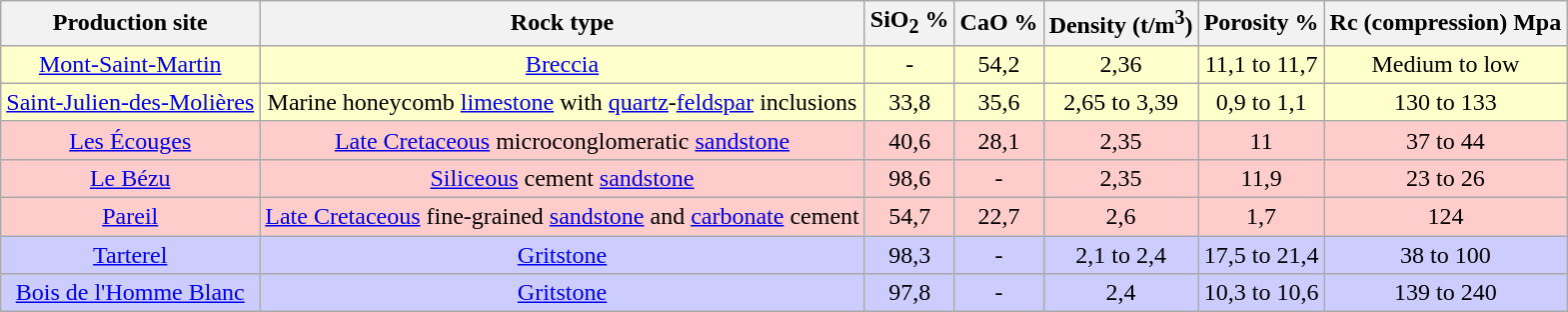<table class="wikitable sortable centre">
<tr>
<th>Production site</th>
<th>Rock type</th>
<th>SiO<sub>2</sub> %</th>
<th>CaO %</th>
<th>Density (t/m<sup>3</sup>)</th>
<th>Porosity %</th>
<th>Rc (compression) Mpa</th>
</tr>
<tr bgcolor="#FFFFCC" align="center">
<td><a href='#'>Mont-Saint-Martin</a></td>
<td><a href='#'>Breccia</a></td>
<td>-</td>
<td>54,2</td>
<td>2,36</td>
<td>11,1 to 11,7</td>
<td>Medium to low</td>
</tr>
<tr bgcolor="#FFFFCC" align="center">
<td><a href='#'>Saint-Julien-des-Molières</a></td>
<td>Marine honeycomb <a href='#'>limestone</a> with <a href='#'>quartz</a>-<a href='#'>feldspar</a> inclusions</td>
<td>33,8</td>
<td>35,6</td>
<td>2,65 to 3,39</td>
<td>0,9 to 1,1</td>
<td>130 to 133</td>
</tr>
<tr bgcolor="#FFCCCC" align="center">
<td><a href='#'>Les Écouges</a></td>
<td><a href='#'>Late Cretaceous</a> microconglomeratic <a href='#'>sandstone</a></td>
<td>40,6</td>
<td>28,1</td>
<td>2,35</td>
<td>11</td>
<td>37 to 44</td>
</tr>
<tr bgcolor="#FFCCCC" align="center">
<td><a href='#'>Le Bézu</a></td>
<td><a href='#'>Siliceous</a> cement <a href='#'>sandstone</a></td>
<td>98,6</td>
<td>-</td>
<td>2,35</td>
<td>11,9</td>
<td>23 to 26</td>
</tr>
<tr bgcolor="#FFCCCC" align="center">
<td><a href='#'>Pareil</a></td>
<td><a href='#'>Late Cretaceous</a> fine-grained <a href='#'>sandstone</a> and <a href='#'>carbonate</a> cement</td>
<td>54,7</td>
<td>22,7</td>
<td>2,6</td>
<td>1,7</td>
<td>124</td>
</tr>
<tr bgcolor="#CCCCFF" align="center">
<td><a href='#'>Tarterel</a></td>
<td><a href='#'>Gritstone</a></td>
<td>98,3</td>
<td>-</td>
<td>2,1 to 2,4</td>
<td>17,5 to 21,4</td>
<td>38 to 100</td>
</tr>
<tr bgcolor="#CCCCFF" align="center">
<td><a href='#'>Bois de l'Homme Blanc</a></td>
<td><a href='#'>Gritstone</a></td>
<td>97,8</td>
<td>-</td>
<td>2,4</td>
<td>10,3 to 10,6</td>
<td>139 to 240</td>
</tr>
</table>
